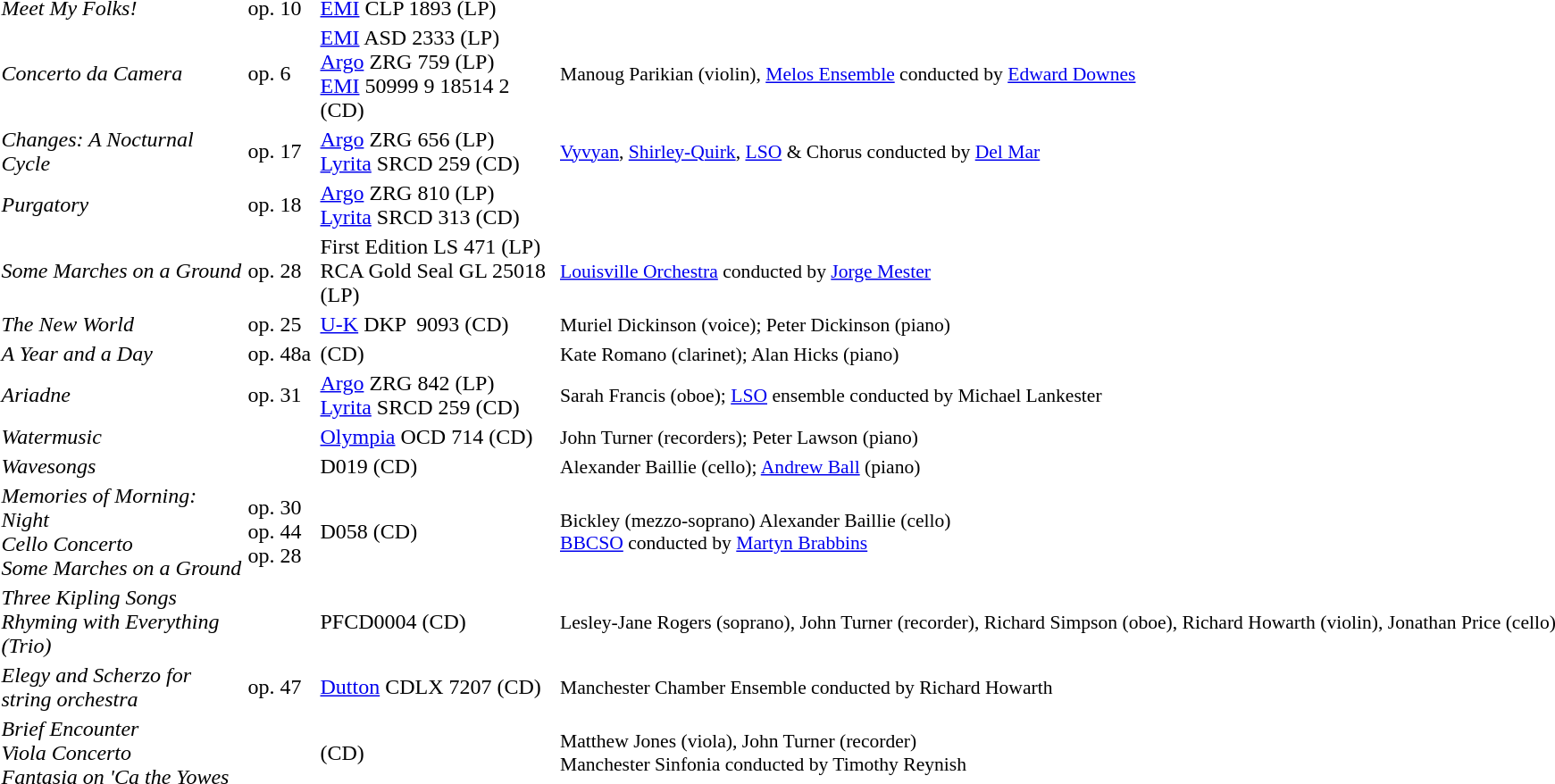<table>
<tr>
<td style="width:180px;"><em>Meet My Folks!</em></td>
<td width=50px>op. 10</td>
<td style="width:175px;"><a href='#'>EMI</a> CLP 1893 (LP)</td>
<td style=font-size:90%></td>
</tr>
<tr>
<td style="width:180px;"><em>Concerto da Camera</em></td>
<td width=50px>op. 6</td>
<td style="width:155px;"><a href='#'>EMI</a> ASD 2333 (LP)<br><a href='#'>Argo</a> ZRG 759 (LP)<br> <a href='#'>EMI</a> 50999 9 18514 2 (CD)</td>
<td style=font-size:90%>Manoug Parikian (violin), <a href='#'>Melos Ensemble</a> conducted by <a href='#'>Edward Downes</a></td>
</tr>
<tr>
<td><em>Changes: A Nocturnal Cycle</em></td>
<td>op. 17</td>
<td><a href='#'>Argo</a> ZRG 656 (LP)<br><a href='#'>Lyrita</a> SRCD 259 (CD)</td>
<td style=font-size:90%><a href='#'>Vyvyan</a>, <a href='#'>Shirley-Quirk</a>, <a href='#'>LSO</a> & Chorus conducted by <a href='#'>Del Mar</a></td>
</tr>
<tr>
<td><em>Purgatory</em></td>
<td>op. 18</td>
<td><a href='#'>Argo</a> ZRG 810 (LP)<br><a href='#'>Lyrita</a> SRCD 313 (CD)</td>
<td style=font-size:90%></td>
</tr>
<tr>
<td><em>Some Marches on a Ground</em></td>
<td>op. 28</td>
<td>First Edition LS 471 (LP)<br>RCA Gold Seal GL 25018 (LP)</td>
<td style=font-size:90%><a href='#'>Louisville Orchestra</a> conducted by <a href='#'>Jorge Mester</a></td>
</tr>
<tr>
<td><em>The New World</em></td>
<td>op. 25</td>
<td><a href='#'>U-K</a> DKP  9093 (CD)</td>
<td style=font-size:90%>Muriel Dickinson (voice); Peter Dickinson (piano)</td>
</tr>
<tr>
<td><em>A Year and a Day</em></td>
<td>op. 48a</td>
<td>(CD)</td>
<td style=font-size:90%>Kate Romano (clarinet); Alan Hicks (piano)</td>
</tr>
<tr>
<td><em>Ariadne</em></td>
<td>op. 31</td>
<td><a href='#'>Argo</a> ZRG 842 (LP)<br><a href='#'>Lyrita</a> SRCD 259 (CD)</td>
<td style=font-size:90%>Sarah Francis (oboe); <a href='#'>LSO</a> ensemble conducted by Michael Lankester</td>
</tr>
<tr>
<td><em>Watermusic</em></td>
<td></td>
<td><a href='#'>Olympia</a> OCD 714 (CD)</td>
<td style=font-size:90%>John Turner (recorders); Peter Lawson (piano)</td>
</tr>
<tr>
<td><em>Wavesongs</em></td>
<td></td>
<td> D019 (CD)</td>
<td style=font-size:90%>Alexander Baillie (cello); <a href='#'>Andrew Ball</a> (piano)</td>
</tr>
<tr>
<td><em>Memories of Morning: Night</em><br><em>Cello Concerto</em><br><em>Some Marches on a Ground</em></td>
<td>op. 30<br>op. 44<br>op. 28</td>
<td> D058 (CD)</td>
<td style=font-size:90%>Bickley (mezzo-soprano) Alexander Baillie (cello)<br><a href='#'>BBCSO</a> conducted by <a href='#'>Martyn Brabbins</a></td>
</tr>
<tr>
<td><em>Three Kipling Songs</em><br><em>Rhyming with Everything (Trio)</em></td>
<td></td>
<td> PFCD0004 (CD)</td>
<td style=font-size:90%>Lesley-Jane Rogers (soprano), John Turner (recorder), Richard Simpson (oboe), Richard Howarth (violin), Jonathan Price (cello)</td>
</tr>
<tr>
<td><em>Elegy and Scherzo for string orchestra</em></td>
<td>op. 47</td>
<td><a href='#'>Dutton</a> CDLX 7207 (CD)</td>
<td style=font-size:90%>Manchester Chamber Ensemble conducted by Richard Howarth</td>
</tr>
<tr>
<td><em>Brief Encounter</em><br><em>Viola Concerto</em><br><em>Fantasia on 'Ca the Yowes<strong></td>
<td></td>
<td> (CD)</td>
<td style=font-size:90%>Matthew Jones (viola), John Turner (recorder)<br>Manchester Sinfonia conducted by Timothy Reynish</td>
</tr>
</table>
